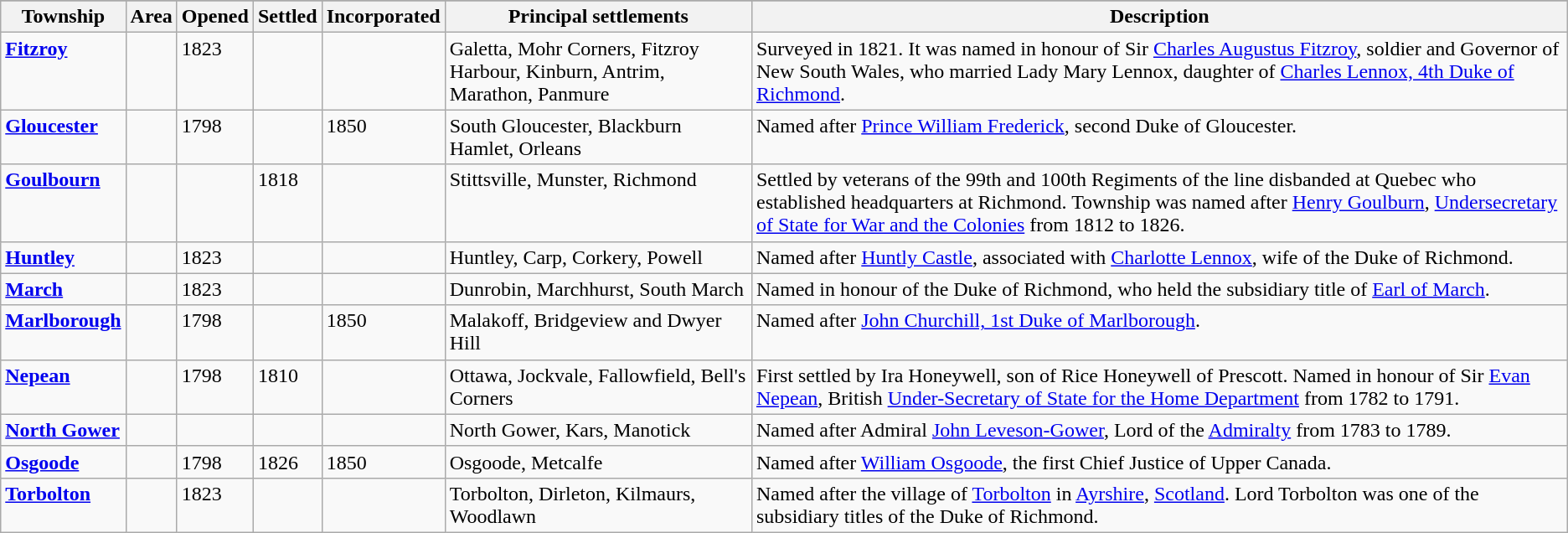<table class = "wikitable">
<tr>
</tr>
<tr>
<th>Township</th>
<th>Area</th>
<th>Opened</th>
<th>Settled</th>
<th>Incorporated</th>
<th>Principal settlements</th>
<th>Description</th>
</tr>
<tr valign="top">
<td><strong><a href='#'>Fitzroy</a></strong></td>
<td></td>
<td>1823</td>
<td></td>
<td></td>
<td>Galetta, Mohr Corners, Fitzroy Harbour, Kinburn, Antrim, Marathon, Panmure</td>
<td>Surveyed in 1821. It was named in honour of Sir <a href='#'>Charles Augustus Fitzroy</a>, soldier and Governor of New South Wales, who married Lady Mary Lennox, daughter of <a href='#'>Charles Lennox, 4th Duke of Richmond</a>.</td>
</tr>
<tr valign="top">
<td><strong><a href='#'>Gloucester</a></strong></td>
<td></td>
<td>1798</td>
<td></td>
<td>1850</td>
<td>South Gloucester, Blackburn Hamlet, Orleans</td>
<td>Named after <a href='#'>Prince William Frederick</a>, second Duke of Gloucester.</td>
</tr>
<tr valign="top">
<td><strong><a href='#'>Goulbourn</a></strong></td>
<td></td>
<td></td>
<td>1818</td>
<td></td>
<td>Stittsville, Munster, Richmond</td>
<td>Settled by veterans of the 99th and 100th Regiments of the line disbanded at Quebec who established headquarters at Richmond. Township was named after <a href='#'>Henry Goulburn</a>, <a href='#'>Undersecretary of State for War and the Colonies</a> from 1812 to 1826.</td>
</tr>
<tr valign="top">
<td><strong><a href='#'>Huntley</a></strong></td>
<td></td>
<td>1823</td>
<td></td>
<td></td>
<td>Huntley, Carp, Corkery, Powell</td>
<td>Named after <a href='#'>Huntly Castle</a>, associated with <a href='#'>Charlotte Lennox</a>, wife of the Duke of Richmond.</td>
</tr>
<tr valign="top">
<td><strong><a href='#'>March</a></strong></td>
<td></td>
<td>1823</td>
<td></td>
<td></td>
<td>Dunrobin, Marchhurst, South March</td>
<td>Named in honour of the Duke of Richmond, who held the subsidiary title of <a href='#'>Earl of March</a>.</td>
</tr>
<tr valign="top">
<td><strong><a href='#'>Marlborough</a></strong></td>
<td></td>
<td>1798</td>
<td></td>
<td>1850</td>
<td>Malakoff, Bridgeview and Dwyer Hill</td>
<td>Named after <a href='#'>John Churchill, 1st Duke of Marlborough</a>.</td>
</tr>
<tr valign="top">
<td><strong><a href='#'>Nepean</a></strong></td>
<td></td>
<td>1798</td>
<td>1810</td>
<td></td>
<td>Ottawa, Jockvale, Fallowfield, Bell's Corners</td>
<td>First settled by Ira Honeywell, son of Rice Honeywell of Prescott. Named in honour of Sir <a href='#'>Evan Nepean</a>, British <a href='#'>Under-Secretary of State for the Home Department</a> from 1782 to 1791.</td>
</tr>
<tr valign="top">
<td><strong><a href='#'>North Gower</a></strong></td>
<td></td>
<td></td>
<td></td>
<td></td>
<td>North Gower, Kars, Manotick</td>
<td>Named after Admiral <a href='#'>John Leveson-Gower</a>, Lord of the <a href='#'>Admiralty</a> from 1783 to 1789.</td>
</tr>
<tr valign="top">
<td><strong><a href='#'>Osgoode</a></strong></td>
<td></td>
<td>1798</td>
<td>1826</td>
<td>1850</td>
<td>Osgoode, Metcalfe</td>
<td>Named after <a href='#'>William Osgoode</a>, the first Chief Justice of Upper Canada.</td>
</tr>
<tr valign="top">
<td><strong><a href='#'>Torbolton</a></strong></td>
<td></td>
<td>1823</td>
<td></td>
<td></td>
<td>Torbolton, Dirleton, Kilmaurs, Woodlawn</td>
<td>Named after the village of <a href='#'>Torbolton</a> in <a href='#'>Ayrshire</a>, <a href='#'>Scotland</a>. Lord Torbolton was one of the subsidiary titles of the Duke of Richmond.</td>
</tr>
</table>
